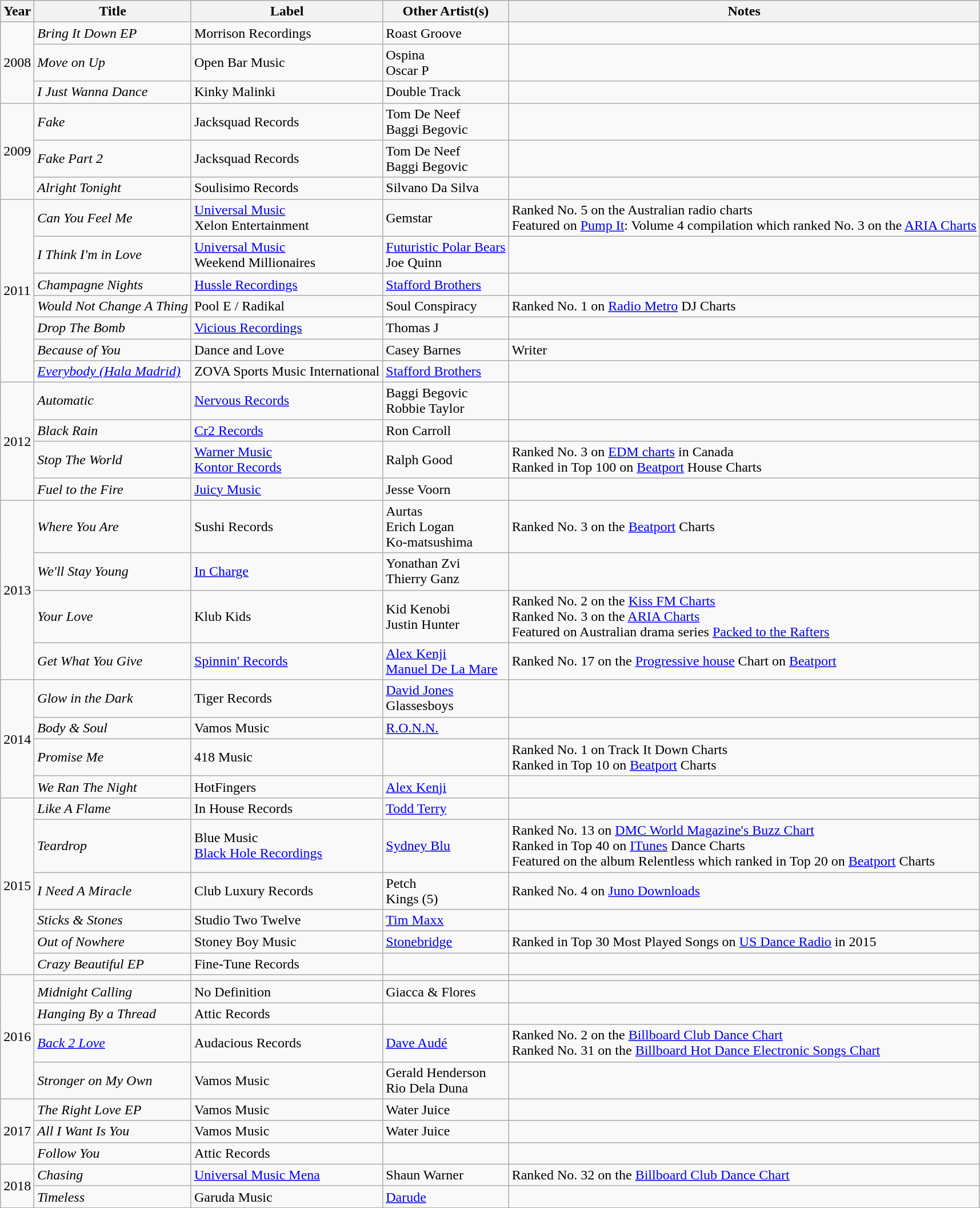<table class="wikitable">
<tr>
<th>Year</th>
<th>Title</th>
<th>Label</th>
<th>Other Artist(s)</th>
<th>Notes</th>
</tr>
<tr>
<td rowspan="3">2008</td>
<td><em>Bring It Down EP</em></td>
<td>Morrison Recordings</td>
<td>Roast Groove</td>
<td></td>
</tr>
<tr>
<td><em>Move on Up</em></td>
<td>Open Bar Music</td>
<td>Ospina<br>Oscar P</td>
<td></td>
</tr>
<tr>
<td><em>I Just Wanna Dance</em></td>
<td>Kinky Malinki</td>
<td>Double Track</td>
<td></td>
</tr>
<tr>
<td rowspan="3">2009</td>
<td><em>Fake</em></td>
<td>Jacksquad Records</td>
<td>Tom De Neef<br>Baggi Begovic</td>
<td></td>
</tr>
<tr>
<td><em>Fake Part 2</em></td>
<td>Jacksquad Records</td>
<td>Tom De Neef<br>Baggi Begovic</td>
<td></td>
</tr>
<tr>
<td><em>Alright Tonight</em></td>
<td>Soulisimo Records</td>
<td>Silvano Da Silva</td>
<td></td>
</tr>
<tr>
<td rowspan="7">2011</td>
<td><em>Can You Feel Me</em></td>
<td><a href='#'>Universal Music</a><br>Xelon Entertainment</td>
<td>Gemstar</td>
<td>Ranked No. 5 on the Australian radio charts<br>Featured on <a href='#'>Pump It</a>: Volume 4 compilation which ranked No. 3 on the <a href='#'>ARIA Charts</a></td>
</tr>
<tr>
<td><em>I Think I'm in Love</em></td>
<td><a href='#'>Universal Music</a><br>Weekend Millionaires</td>
<td><a href='#'>Futuristic Polar Bears</a><br>Joe Quinn</td>
<td></td>
</tr>
<tr>
<td><em>Champagne Nights</em></td>
<td><a href='#'>Hussle Recordings</a></td>
<td><a href='#'>Stafford Brothers</a></td>
<td></td>
</tr>
<tr>
<td><em>Would Not Change A Thing</em></td>
<td>Pool E / Radikal</td>
<td>Soul Conspiracy</td>
<td>Ranked No. 1 on <a href='#'>Radio Metro</a> DJ Charts</td>
</tr>
<tr>
<td><em>Drop The Bomb</em></td>
<td><a href='#'>Vicious Recordings</a></td>
<td>Thomas J</td>
<td></td>
</tr>
<tr>
<td><em>Because of You</em></td>
<td>Dance and Love</td>
<td>Casey Barnes</td>
<td>Writer</td>
</tr>
<tr>
<td><em><a href='#'>Everybody (Hala Madrid)</a></em></td>
<td>ZOVA Sports Music International</td>
<td><a href='#'>Stafford Brothers</a></td>
<td></td>
</tr>
<tr>
<td rowspan="4">2012</td>
<td><em>Automatic</em></td>
<td><a href='#'>Nervous Records</a></td>
<td>Baggi Begovic<br>Robbie Taylor</td>
<td></td>
</tr>
<tr>
<td><em>Black Rain</em></td>
<td><a href='#'>Cr2 Records</a></td>
<td>Ron Carroll</td>
<td></td>
</tr>
<tr>
<td><em>Stop The World</em></td>
<td><a href='#'>Warner Music</a><br><a href='#'>Kontor Records</a></td>
<td>Ralph Good</td>
<td>Ranked No. 3 on <a href='#'>EDM charts</a> in Canada<br>Ranked in Top 100 on <a href='#'>Beatport</a> House Charts</td>
</tr>
<tr>
<td><em>Fuel to the Fire</em></td>
<td><a href='#'>Juicy Music</a></td>
<td>Jesse Voorn</td>
<td></td>
</tr>
<tr>
<td rowspan="4">2013</td>
<td><em>Where You Are</em></td>
<td>Sushi Records</td>
<td>Aurtas<br>Erich Logan<br>Ko-matsushima</td>
<td>Ranked No. 3 on the <a href='#'>Beatport</a> Charts</td>
</tr>
<tr>
<td><em>We'll Stay Young</em></td>
<td><a href='#'>In Charge</a></td>
<td>Yonathan Zvi<br>Thierry Ganz</td>
<td></td>
</tr>
<tr>
<td><em>Your Love</em></td>
<td>Klub Kids</td>
<td>Kid Kenobi<br>Justin Hunter</td>
<td>Ranked No. 2 on the <a href='#'>Kiss FM Charts</a><br>Ranked No. 3 on the <a href='#'>ARIA Charts</a><br>Featured on Australian drama series <a href='#'>Packed to the Rafters</a></td>
</tr>
<tr>
<td><em>Get What You Give</em></td>
<td><a href='#'>Spinnin' Records</a></td>
<td><a href='#'>Alex Kenji</a><br><a href='#'>Manuel De La Mare</a></td>
<td>Ranked No. 17 on the <a href='#'>Progressive house</a> Chart on <a href='#'>Beatport</a></td>
</tr>
<tr>
<td rowspan="4">2014</td>
<td><em>Glow in the Dark</em></td>
<td>Tiger Records</td>
<td><a href='#'>David Jones</a><br>Glassesboys</td>
<td></td>
</tr>
<tr>
<td><em>Body & Soul</em></td>
<td>Vamos Music</td>
<td><a href='#'>R.O.N.N.</a></td>
<td></td>
</tr>
<tr>
<td><em>Promise Me</em></td>
<td>418 Music</td>
<td></td>
<td>Ranked No. 1 on Track It Down Charts<br>Ranked in Top 10 on <a href='#'>Beatport</a> Charts</td>
</tr>
<tr>
<td><em>We Ran The Night</em></td>
<td>HotFingers</td>
<td><a href='#'>Alex Kenji</a></td>
<td></td>
</tr>
<tr>
<td rowspan="6">2015</td>
<td><em>Like A Flame</em></td>
<td>In House Records</td>
<td><a href='#'>Todd Terry</a></td>
<td></td>
</tr>
<tr>
<td><em>Teardrop</em></td>
<td>Blue Music<br><a href='#'>Black Hole Recordings</a></td>
<td><a href='#'>Sydney Blu</a></td>
<td>Ranked No. 13 on <a href='#'>DMC World Magazine's Buzz Chart</a><br>Ranked in Top 40 on <a href='#'>ITunes</a> Dance Charts<br>Featured on the album Relentless which ranked in Top 20 on <a href='#'>Beatport</a> Charts</td>
</tr>
<tr>
<td><em>I Need A Miracle</em></td>
<td>Club Luxury Records</td>
<td>Petch<br>Kings (5)</td>
<td>Ranked No. 4 on <a href='#'>Juno Downloads</a></td>
</tr>
<tr>
<td><em>Sticks & Stones</em></td>
<td>Studio Two Twelve</td>
<td><a href='#'>Tim Maxx</a></td>
<td></td>
</tr>
<tr>
<td><em>Out of Nowhere</em></td>
<td>Stoney Boy Music</td>
<td><a href='#'>Stonebridge</a></td>
<td>Ranked in Top 30 Most Played Songs on <a href='#'>US Dance Radio</a> in 2015</td>
</tr>
<tr>
<td><em>Crazy Beautiful EP</em></td>
<td>Fine-Tune Records</td>
<td></td>
<td></td>
</tr>
<tr>
<td rowspan="5">2016</td>
<td></td>
<td></td>
<td></td>
<td></td>
</tr>
<tr>
<td><em>Midnight Calling</em></td>
<td>No Definition</td>
<td>Giacca & Flores</td>
<td></td>
</tr>
<tr>
<td><em>Hanging By a Thread</em></td>
<td>Attic Records</td>
<td></td>
<td></td>
</tr>
<tr>
<td><a href='#'><em>Back 2 Love</em></a></td>
<td>Audacious Records</td>
<td><a href='#'>Dave Audé</a></td>
<td>Ranked No. 2 on the <a href='#'>Billboard Club Dance Chart</a><br>Ranked No. 31 on the <a href='#'>Billboard Hot Dance Electronic Songs Chart</a></td>
</tr>
<tr>
<td><em>Stronger on My Own</em></td>
<td>Vamos Music</td>
<td>Gerald Henderson<br>Rio Dela Duna</td>
<td></td>
</tr>
<tr>
<td rowspan="3">2017</td>
<td><em>The Right Love EP</em></td>
<td>Vamos Music</td>
<td>Water Juice</td>
<td></td>
</tr>
<tr>
<td><em>All I Want Is You</em></td>
<td>Vamos Music</td>
<td>Water Juice</td>
<td></td>
</tr>
<tr>
<td><em>Follow You</em></td>
<td>Attic Records</td>
<td></td>
<td></td>
</tr>
<tr>
<td rowspan="2">2018</td>
<td><em>Chasing</em></td>
<td><a href='#'>Universal Music Mena</a></td>
<td>Shaun Warner</td>
<td>Ranked No. 32 on the <a href='#'>Billboard Club Dance Chart</a></td>
</tr>
<tr>
<td><em>Timeless</em></td>
<td>Garuda Music</td>
<td><a href='#'>Darude</a></td>
<td></td>
</tr>
</table>
